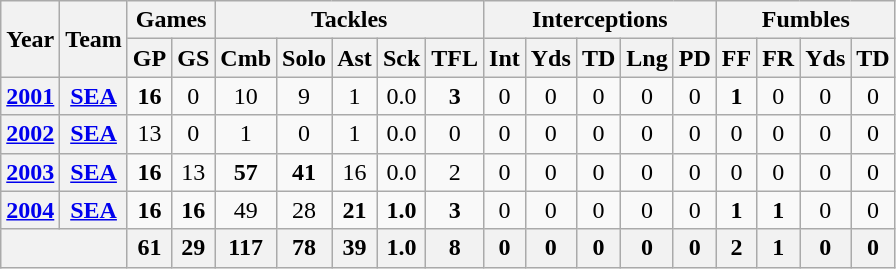<table class="wikitable" style="text-align:center">
<tr>
<th rowspan="2">Year</th>
<th rowspan="2">Team</th>
<th colspan="2">Games</th>
<th colspan="5">Tackles</th>
<th colspan="5">Interceptions</th>
<th colspan="4">Fumbles</th>
</tr>
<tr>
<th>GP</th>
<th>GS</th>
<th>Cmb</th>
<th>Solo</th>
<th>Ast</th>
<th>Sck</th>
<th>TFL</th>
<th>Int</th>
<th>Yds</th>
<th>TD</th>
<th>Lng</th>
<th>PD</th>
<th>FF</th>
<th>FR</th>
<th>Yds</th>
<th>TD</th>
</tr>
<tr>
<th><a href='#'>2001</a></th>
<th><a href='#'>SEA</a></th>
<td><strong>16</strong></td>
<td>0</td>
<td>10</td>
<td>9</td>
<td>1</td>
<td>0.0</td>
<td><strong>3</strong></td>
<td>0</td>
<td>0</td>
<td>0</td>
<td>0</td>
<td>0</td>
<td><strong>1</strong></td>
<td>0</td>
<td>0</td>
<td>0</td>
</tr>
<tr>
<th><a href='#'>2002</a></th>
<th><a href='#'>SEA</a></th>
<td>13</td>
<td>0</td>
<td>1</td>
<td>0</td>
<td>1</td>
<td>0.0</td>
<td>0</td>
<td>0</td>
<td>0</td>
<td>0</td>
<td>0</td>
<td>0</td>
<td>0</td>
<td>0</td>
<td>0</td>
<td>0</td>
</tr>
<tr>
<th><a href='#'>2003</a></th>
<th><a href='#'>SEA</a></th>
<td><strong>16</strong></td>
<td>13</td>
<td><strong>57</strong></td>
<td><strong>41</strong></td>
<td>16</td>
<td>0.0</td>
<td>2</td>
<td>0</td>
<td>0</td>
<td>0</td>
<td>0</td>
<td>0</td>
<td>0</td>
<td>0</td>
<td>0</td>
<td>0</td>
</tr>
<tr>
<th><a href='#'>2004</a></th>
<th><a href='#'>SEA</a></th>
<td><strong>16</strong></td>
<td><strong>16</strong></td>
<td>49</td>
<td>28</td>
<td><strong>21</strong></td>
<td><strong>1.0</strong></td>
<td><strong>3</strong></td>
<td>0</td>
<td>0</td>
<td>0</td>
<td>0</td>
<td>0</td>
<td><strong>1</strong></td>
<td><strong>1</strong></td>
<td>0</td>
<td>0</td>
</tr>
<tr>
<th colspan="2"></th>
<th>61</th>
<th>29</th>
<th>117</th>
<th>78</th>
<th>39</th>
<th>1.0</th>
<th>8</th>
<th>0</th>
<th>0</th>
<th>0</th>
<th>0</th>
<th>0</th>
<th>2</th>
<th>1</th>
<th>0</th>
<th>0</th>
</tr>
</table>
